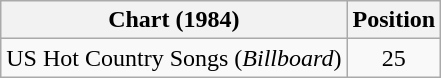<table class="wikitable">
<tr>
<th>Chart (1984)</th>
<th>Position</th>
</tr>
<tr>
<td>US Hot Country Songs (<em>Billboard</em>)</td>
<td align="center">25</td>
</tr>
</table>
